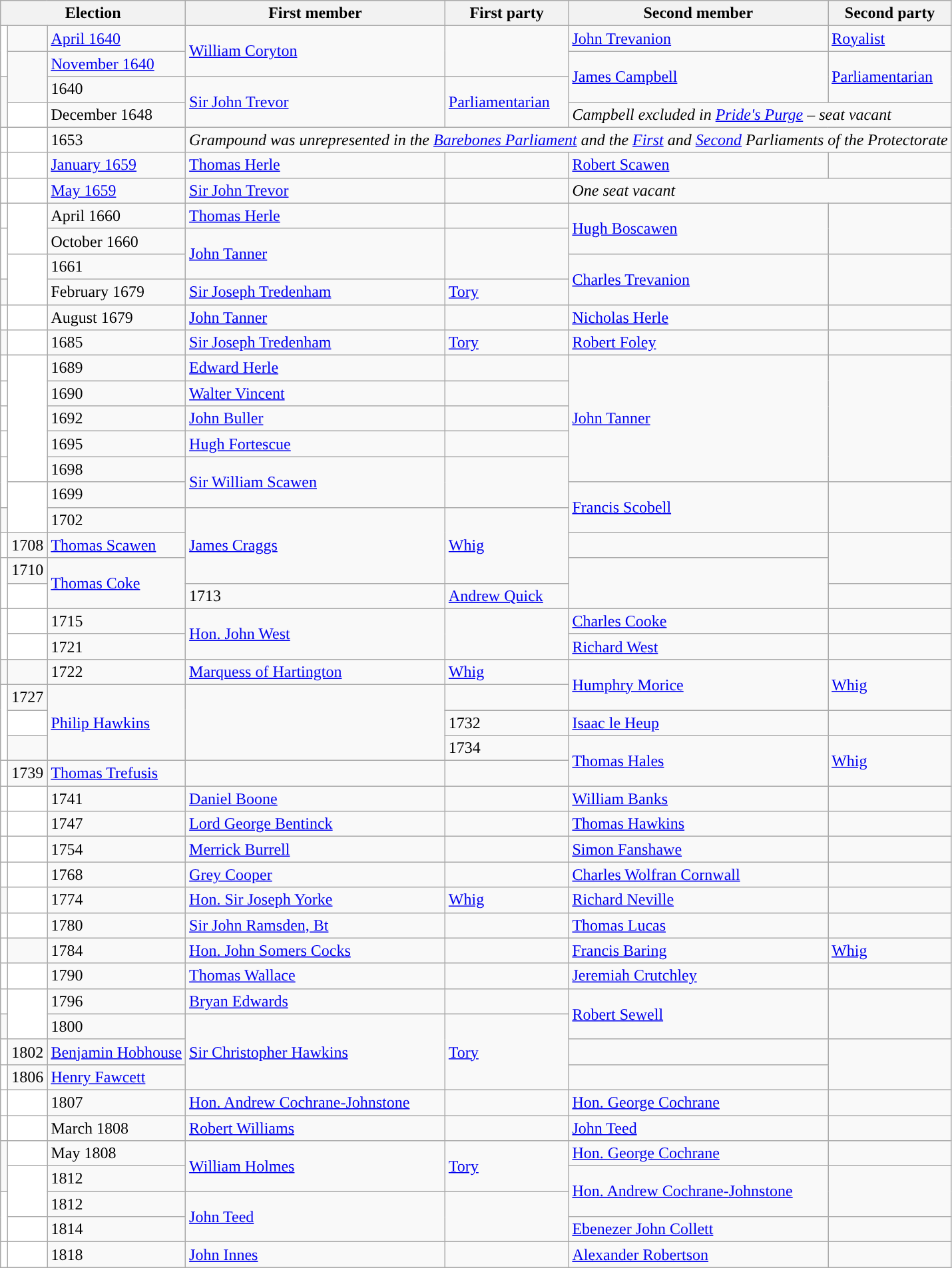<table class="wikitable">
<tr>
<th colspan="3">Election</th>
<th>First member</th>
<th>First party</th>
<th>Second member</th>
<th>Second party</th>
</tr>
<tr>
<td rowspan="2" style="color:inherit;background-color: white"></td>
<td style="color:inherit;background-color: "></td>
<td><a href='#'>April 1640</a></td>
<td rowspan="2"><a href='#'>William Coryton</a></td>
<td rowspan="2"></td>
<td><a href='#'>John Trevanion</a></td>
<td><a href='#'>Royalist</a></td>
</tr>
<tr>
<td rowspan="2" style="color:inherit;background-color: "></td>
<td><a href='#'>November 1640</a></td>
<td rowspan="2"><a href='#'>James Campbell</a></td>
<td rowspan="2"><a href='#'>Parliamentarian</a></td>
</tr>
<tr>
<td rowspan="2" style="color:inherit;background-color: "></td>
<td>1640</td>
<td rowspan="2"><a href='#'>Sir John Trevor</a></td>
<td rowspan="2"><a href='#'>Parliamentarian</a></td>
</tr>
<tr>
<td style="color:inherit;background-color: white"></td>
<td>December 1648</td>
<td colspan="2"><em>Campbell excluded in <a href='#'>Pride's Purge</a> – seat vacant</em></td>
</tr>
<tr>
<td style="color:inherit;background-color: white"></td>
<td style="color:inherit;background-color: white"></td>
<td>1653</td>
<td colspan="4"><em>Grampound was unrepresented in the <a href='#'>Barebones Parliament</a> and the <a href='#'>First</a> and <a href='#'>Second</a> Parliaments of the Protectorate</em></td>
</tr>
<tr>
<td style="color:inherit;background-color: white"></td>
<td style="color:inherit;background-color: white"></td>
<td><a href='#'>January 1659</a></td>
<td><a href='#'>Thomas Herle</a></td>
<td></td>
<td><a href='#'>Robert Scawen</a></td>
<td></td>
</tr>
<tr>
<td style="color:inherit;background-color: white"></td>
<td style="color:inherit;background-color: white"></td>
<td><a href='#'>May 1659</a></td>
<td><a href='#'>Sir John Trevor</a></td>
<td></td>
<td colspan="2"><em>One seat vacant</em></td>
</tr>
<tr>
<td style="color:inherit;background-color: white"></td>
<td style="color:inherit;background-color: white" rowspan="2"></td>
<td>April 1660</td>
<td><a href='#'>Thomas Herle</a></td>
<td></td>
<td rowspan="2"><a href='#'>Hugh Boscawen</a></td>
<td rowspan="2"></td>
</tr>
<tr>
<td style="color:inherit;background-color: white" rowspan="2"></td>
<td>October 1660</td>
<td rowspan="2"><a href='#'>John Tanner</a></td>
<td rowspan="2"></td>
</tr>
<tr>
<td style="color:inherit;background-color: white" rowspan="2"></td>
<td>1661</td>
<td rowspan="2"><a href='#'>Charles Trevanion</a></td>
<td rowspan="2"></td>
</tr>
<tr>
<td style="color:inherit;background-color: "></td>
<td>February 1679</td>
<td><a href='#'>Sir Joseph Tredenham</a></td>
<td><a href='#'>Tory</a></td>
</tr>
<tr>
<td style="color:inherit;background-color: white"></td>
<td style="color:inherit;background-color: white"></td>
<td>August 1679</td>
<td><a href='#'>John Tanner</a></td>
<td></td>
<td><a href='#'>Nicholas Herle</a></td>
<td></td>
</tr>
<tr>
<td style="color:inherit;background-color: "></td>
<td style="color:inherit;background-color: white"></td>
<td>1685</td>
<td><a href='#'>Sir Joseph Tredenham</a></td>
<td><a href='#'>Tory</a></td>
<td><a href='#'>Robert Foley</a></td>
<td></td>
</tr>
<tr>
<td style="color:inherit;background-color: white"></td>
<td style="color:inherit;background-color: white" rowspan="5"></td>
<td>1689</td>
<td><a href='#'>Edward Herle</a></td>
<td></td>
<td rowspan="5"><a href='#'>John Tanner</a></td>
<td rowspan="5"></td>
</tr>
<tr>
<td style="color:inherit;background-color: white"></td>
<td>1690</td>
<td><a href='#'>Walter Vincent</a></td>
<td></td>
</tr>
<tr>
<td style="color:inherit;background-color: white"></td>
<td>1692</td>
<td><a href='#'>John Buller</a></td>
<td></td>
</tr>
<tr>
<td style="color:inherit;background-color: white"></td>
<td>1695</td>
<td><a href='#'>Hugh Fortescue</a></td>
<td></td>
</tr>
<tr>
<td style="color:inherit;background-color: white" rowspan="2"></td>
<td>1698</td>
<td rowspan="2"><a href='#'>Sir William Scawen</a></td>
<td rowspan="2"></td>
</tr>
<tr>
<td style="color:inherit;background-color: white" rowspan="2"></td>
<td>1699</td>
<td rowspan="2"><a href='#'>Francis Scobell</a></td>
<td rowspan="2"></td>
</tr>
<tr>
<td style="color:inherit;background-color: "></td>
<td>1702</td>
<td rowspan="3"><a href='#'>James Craggs</a></td>
<td rowspan="3"><a href='#'>Whig</a></td>
</tr>
<tr>
<td style="color:inherit;background-color: white"></td>
<td>1708</td>
<td><a href='#'>Thomas Scawen</a></td>
<td></td>
</tr>
<tr>
<td style="color:inherit;background-color: white" rowspan="2"></td>
<td>1710</td>
<td rowspan="2"><a href='#'>Thomas Coke</a></td>
<td rowspan="2"></td>
</tr>
<tr>
<td style="color:inherit;background-color: white"></td>
<td>1713</td>
<td><a href='#'>Andrew Quick</a></td>
<td></td>
</tr>
<tr>
<td style="color:inherit;background-color: white" rowspan="2"></td>
<td style="color:inherit;background-color: white"></td>
<td>1715</td>
<td rowspan="2"><a href='#'>Hon. John West</a></td>
<td rowspan="2"></td>
<td><a href='#'>Charles Cooke</a></td>
<td></td>
</tr>
<tr>
<td style="color:inherit;background-color: white"></td>
<td>1721</td>
<td><a href='#'>Richard West</a></td>
<td></td>
</tr>
<tr>
<td style="color:inherit;background-color: "></td>
<td style="color:inherit;background-color: "></td>
<td>1722</td>
<td><a href='#'>Marquess of Hartington</a></td>
<td><a href='#'>Whig</a></td>
<td rowspan="2"><a href='#'>Humphry Morice</a></td>
<td rowspan="2"><a href='#'>Whig</a></td>
</tr>
<tr>
<td style="color:inherit;background-color: white" rowspan="3"></td>
<td>1727</td>
<td rowspan="3"><a href='#'>Philip Hawkins</a></td>
<td rowspan="3"></td>
</tr>
<tr>
<td style="color:inherit;background-color: white"></td>
<td>1732</td>
<td><a href='#'>Isaac le Heup</a></td>
<td></td>
</tr>
<tr>
<td style="color:inherit;background-color: "></td>
<td>1734</td>
<td rowspan="2"><a href='#'>Thomas Hales</a></td>
<td rowspan="2"><a href='#'>Whig</a></td>
</tr>
<tr>
<td style="color:inherit;background-color: white"></td>
<td>1739</td>
<td><a href='#'>Thomas Trefusis</a></td>
<td></td>
</tr>
<tr>
<td style="color:inherit;background-color: white"></td>
<td style="color:inherit;background-color: white"></td>
<td>1741</td>
<td><a href='#'>Daniel Boone</a></td>
<td></td>
<td><a href='#'>William Banks</a></td>
<td></td>
</tr>
<tr>
<td style="color:inherit;background-color: white"></td>
<td style="color:inherit;background-color: white"></td>
<td>1747</td>
<td><a href='#'>Lord George Bentinck</a></td>
<td></td>
<td><a href='#'>Thomas Hawkins</a></td>
<td></td>
</tr>
<tr>
<td style="color:inherit;background-color: white"></td>
<td style="color:inherit;background-color: white"></td>
<td>1754</td>
<td><a href='#'>Merrick Burrell</a></td>
<td></td>
<td><a href='#'>Simon Fanshawe</a></td>
<td></td>
</tr>
<tr>
<td style="color:inherit;background-color: white"></td>
<td style="color:inherit;background-color: white"></td>
<td>1768</td>
<td><a href='#'>Grey Cooper</a></td>
<td></td>
<td><a href='#'>Charles Wolfran Cornwall</a></td>
<td></td>
</tr>
<tr>
<td style="color:inherit;background-color: "></td>
<td style="color:inherit;background-color: white"></td>
<td>1774</td>
<td><a href='#'>Hon. Sir Joseph Yorke</a></td>
<td><a href='#'>Whig</a></td>
<td><a href='#'>Richard Neville</a></td>
<td></td>
</tr>
<tr>
<td style="color:inherit;background-color: white"></td>
<td style="color:inherit;background-color: white"></td>
<td>1780</td>
<td><a href='#'>Sir John Ramsden, Bt</a></td>
<td></td>
<td><a href='#'>Thomas Lucas</a></td>
<td></td>
</tr>
<tr>
<td style="color:inherit;background-color: white"></td>
<td style="color:inherit;background-color: "></td>
<td>1784</td>
<td><a href='#'>Hon. John Somers Cocks</a></td>
<td></td>
<td><a href='#'>Francis Baring</a></td>
<td><a href='#'>Whig</a></td>
</tr>
<tr>
<td style="color:inherit;background-color: white"></td>
<td style="color:inherit;background-color: white"></td>
<td>1790</td>
<td><a href='#'>Thomas Wallace</a></td>
<td></td>
<td><a href='#'>Jeremiah Crutchley</a></td>
<td></td>
</tr>
<tr>
<td style="color:inherit;background-color: white"></td>
<td style="color:inherit;background-color: white" rowspan="2"></td>
<td>1796</td>
<td><a href='#'>Bryan Edwards</a></td>
<td></td>
<td rowspan="2"><a href='#'>Robert Sewell</a></td>
<td rowspan="2"></td>
</tr>
<tr>
<td style="color:inherit;background-color: "></td>
<td>1800</td>
<td rowspan="3"><a href='#'>Sir Christopher Hawkins</a></td>
<td rowspan="3"><a href='#'>Tory</a></td>
</tr>
<tr>
<td style="color:inherit;background-color: white"></td>
<td>1802</td>
<td><a href='#'>Benjamin Hobhouse</a></td>
<td></td>
</tr>
<tr>
<td style="color:inherit;background-color: white"></td>
<td>1806</td>
<td><a href='#'>Henry Fawcett</a></td>
<td></td>
</tr>
<tr>
<td style="color:inherit;background-color: white"></td>
<td style="color:inherit;background-color: white"></td>
<td>1807</td>
<td><a href='#'>Hon. Andrew Cochrane-Johnstone</a></td>
<td></td>
<td><a href='#'>Hon. George Cochrane</a></td>
<td></td>
</tr>
<tr>
<td style="color:inherit;background-color: white"></td>
<td style="color:inherit;background-color: white"></td>
<td>March 1808</td>
<td><a href='#'>Robert Williams</a></td>
<td></td>
<td><a href='#'>John Teed</a></td>
<td></td>
</tr>
<tr>
<td rowspan="2" style="color:inherit;background-color: "></td>
<td style="color:inherit;background-color: white"></td>
<td>May 1808</td>
<td rowspan="2"><a href='#'>William Holmes</a></td>
<td rowspan="2"><a href='#'>Tory</a></td>
<td><a href='#'>Hon. George Cochrane</a></td>
<td></td>
</tr>
<tr>
<td style="color:inherit;background-color: white" rowspan="2"></td>
<td>1812</td>
<td rowspan="2"><a href='#'>Hon. Andrew Cochrane-Johnstone</a></td>
<td rowspan="2"></td>
</tr>
<tr>
<td style="color:inherit;background-color: white" rowspan="2"></td>
<td>1812</td>
<td rowspan="2"><a href='#'>John Teed</a></td>
<td rowspan="2"></td>
</tr>
<tr>
<td style="color:inherit;background-color: white"></td>
<td>1814</td>
<td><a href='#'>Ebenezer John Collett</a></td>
<td></td>
</tr>
<tr>
<td style="color:inherit;background-color: white"></td>
<td style="color:inherit;background-color: white"></td>
<td>1818</td>
<td><a href='#'>John Innes</a></td>
<td></td>
<td><a href='#'>Alexander Robertson</a></td>
<td></td>
</tr>
</table>
